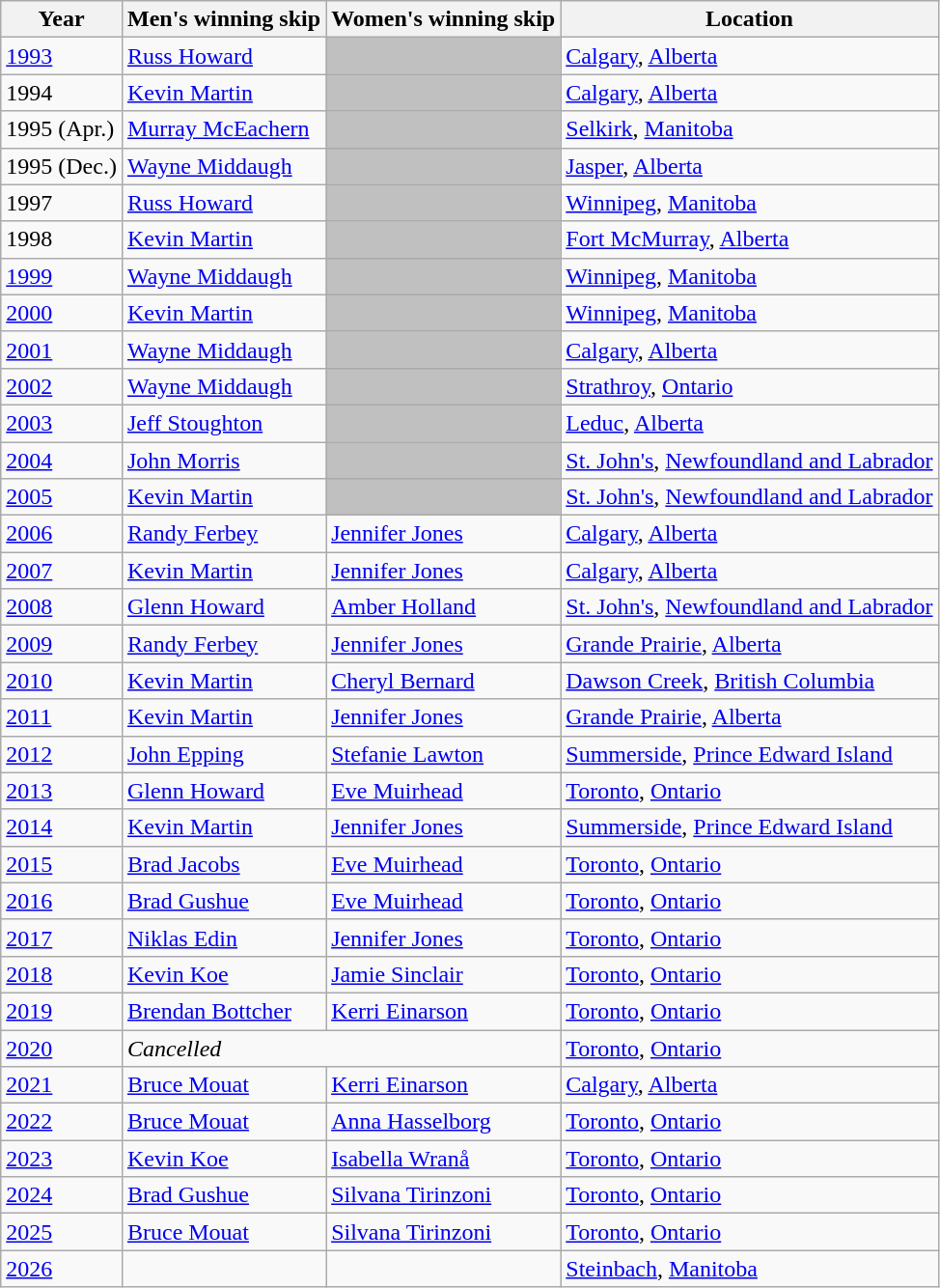<table class="wikitable">
<tr>
<th scope="col">Year</th>
<th scope="col">Men's winning skip</th>
<th scope="col">Women's winning skip</th>
<th scope="col">Location</th>
</tr>
<tr>
<td><a href='#'>1993</a></td>
<td> <a href='#'>Russ Howard</a></td>
<td bgcolor="silver"></td>
<td><a href='#'>Calgary</a>, <a href='#'>Alberta</a></td>
</tr>
<tr>
<td>1994</td>
<td> <a href='#'>Kevin Martin</a></td>
<td bgcolor="silver"></td>
<td><a href='#'>Calgary</a>, <a href='#'>Alberta</a></td>
</tr>
<tr>
<td>1995 (Apr.)</td>
<td> <a href='#'>Murray McEachern</a></td>
<td bgcolor="silver"></td>
<td><a href='#'>Selkirk</a>, <a href='#'>Manitoba</a></td>
</tr>
<tr>
<td>1995 (Dec.)</td>
<td> <a href='#'>Wayne Middaugh</a></td>
<td bgcolor="silver"></td>
<td><a href='#'>Jasper</a>, <a href='#'>Alberta</a></td>
</tr>
<tr>
<td>1997</td>
<td> <a href='#'>Russ Howard</a></td>
<td bgcolor="silver"></td>
<td><a href='#'>Winnipeg</a>, <a href='#'>Manitoba</a></td>
</tr>
<tr>
<td>1998</td>
<td> <a href='#'>Kevin Martin</a></td>
<td bgcolor="silver"></td>
<td><a href='#'>Fort McMurray</a>, <a href='#'>Alberta</a></td>
</tr>
<tr>
<td><a href='#'>1999</a></td>
<td> <a href='#'>Wayne Middaugh</a></td>
<td bgcolor="silver"></td>
<td><a href='#'>Winnipeg</a>, <a href='#'>Manitoba</a></td>
</tr>
<tr>
<td><a href='#'>2000</a></td>
<td> <a href='#'>Kevin Martin</a></td>
<td bgcolor="silver"></td>
<td><a href='#'>Winnipeg</a>, <a href='#'>Manitoba</a></td>
</tr>
<tr>
<td><a href='#'>2001</a></td>
<td> <a href='#'>Wayne Middaugh</a></td>
<td bgcolor="silver"></td>
<td><a href='#'>Calgary</a>, <a href='#'>Alberta</a></td>
</tr>
<tr>
<td><a href='#'>2002</a></td>
<td> <a href='#'>Wayne Middaugh</a></td>
<td bgcolor="silver"></td>
<td><a href='#'>Strathroy</a>, <a href='#'>Ontario</a></td>
</tr>
<tr>
<td><a href='#'>2003</a></td>
<td> <a href='#'>Jeff Stoughton</a></td>
<td bgcolor="silver"></td>
<td><a href='#'>Leduc</a>, <a href='#'>Alberta</a></td>
</tr>
<tr>
<td><a href='#'>2004</a></td>
<td> <a href='#'>John Morris</a></td>
<td bgcolor="silver"></td>
<td><a href='#'>St. John's</a>, <a href='#'>Newfoundland and Labrador</a></td>
</tr>
<tr>
<td><a href='#'>2005</a></td>
<td> <a href='#'>Kevin Martin</a></td>
<td bgcolor="silver"></td>
<td><a href='#'>St. John's</a>, <a href='#'>Newfoundland and Labrador</a></td>
</tr>
<tr>
<td><a href='#'>2006</a></td>
<td> <a href='#'>Randy Ferbey</a></td>
<td> <a href='#'>Jennifer Jones</a></td>
<td><a href='#'>Calgary</a>, <a href='#'>Alberta</a></td>
</tr>
<tr>
<td><a href='#'>2007</a></td>
<td> <a href='#'>Kevin Martin</a></td>
<td> <a href='#'>Jennifer Jones</a></td>
<td><a href='#'>Calgary</a>, <a href='#'>Alberta</a></td>
</tr>
<tr>
<td><a href='#'>2008</a></td>
<td> <a href='#'>Glenn Howard</a></td>
<td> <a href='#'>Amber Holland</a></td>
<td><a href='#'>St. John's</a>, <a href='#'>Newfoundland and Labrador</a></td>
</tr>
<tr>
<td><a href='#'>2009</a></td>
<td> <a href='#'>Randy Ferbey</a></td>
<td> <a href='#'>Jennifer Jones</a></td>
<td><a href='#'>Grande Prairie</a>, <a href='#'>Alberta</a></td>
</tr>
<tr>
<td><a href='#'>2010</a></td>
<td> <a href='#'>Kevin Martin</a></td>
<td> <a href='#'>Cheryl Bernard</a></td>
<td><a href='#'>Dawson Creek</a>, <a href='#'>British Columbia</a></td>
</tr>
<tr>
<td><a href='#'>2011</a></td>
<td> <a href='#'>Kevin Martin</a></td>
<td> <a href='#'>Jennifer Jones</a></td>
<td><a href='#'>Grande Prairie</a>, <a href='#'>Alberta</a></td>
</tr>
<tr>
<td><a href='#'>2012</a></td>
<td> <a href='#'>John Epping</a></td>
<td> <a href='#'>Stefanie Lawton</a></td>
<td><a href='#'>Summerside</a>, <a href='#'>Prince Edward Island</a></td>
</tr>
<tr>
<td><a href='#'>2013</a></td>
<td> <a href='#'>Glenn Howard</a></td>
<td> <a href='#'>Eve Muirhead</a></td>
<td><a href='#'>Toronto</a>, <a href='#'>Ontario</a></td>
</tr>
<tr>
<td><a href='#'>2014</a></td>
<td> <a href='#'>Kevin Martin</a></td>
<td> <a href='#'>Jennifer Jones</a></td>
<td><a href='#'>Summerside</a>, <a href='#'>Prince Edward Island</a></td>
</tr>
<tr>
<td><a href='#'>2015</a></td>
<td> <a href='#'>Brad Jacobs</a></td>
<td> <a href='#'>Eve Muirhead</a></td>
<td><a href='#'>Toronto</a>, <a href='#'>Ontario</a></td>
</tr>
<tr>
<td><a href='#'>2016</a></td>
<td> <a href='#'>Brad Gushue</a></td>
<td> <a href='#'>Eve Muirhead</a></td>
<td><a href='#'>Toronto</a>, <a href='#'>Ontario</a></td>
</tr>
<tr>
<td><a href='#'>2017</a></td>
<td> <a href='#'>Niklas Edin</a></td>
<td> <a href='#'>Jennifer Jones</a></td>
<td><a href='#'>Toronto</a>, <a href='#'>Ontario</a></td>
</tr>
<tr>
<td><a href='#'>2018</a></td>
<td> <a href='#'>Kevin Koe</a></td>
<td> <a href='#'>Jamie Sinclair</a></td>
<td><a href='#'>Toronto</a>, <a href='#'>Ontario</a></td>
</tr>
<tr>
<td><a href='#'>2019</a></td>
<td> <a href='#'>Brendan Bottcher</a></td>
<td> <a href='#'>Kerri Einarson</a></td>
<td><a href='#'>Toronto</a>, <a href='#'>Ontario</a></td>
</tr>
<tr>
<td><a href='#'>2020</a></td>
<td colspan="2"><em>Cancelled</em></td>
<td><a href='#'>Toronto</a>, <a href='#'>Ontario</a></td>
</tr>
<tr>
<td><a href='#'>2021</a></td>
<td> <a href='#'>Bruce Mouat</a></td>
<td> <a href='#'>Kerri Einarson</a></td>
<td><a href='#'>Calgary</a>, <a href='#'>Alberta</a></td>
</tr>
<tr>
<td><a href='#'>2022</a></td>
<td> <a href='#'>Bruce Mouat</a></td>
<td> <a href='#'>Anna Hasselborg</a></td>
<td><a href='#'>Toronto</a>, <a href='#'>Ontario</a></td>
</tr>
<tr>
<td><a href='#'>2023</a></td>
<td> <a href='#'>Kevin Koe</a></td>
<td> <a href='#'>Isabella Wranå</a></td>
<td><a href='#'>Toronto</a>, <a href='#'>Ontario</a></td>
</tr>
<tr>
<td><a href='#'>2024</a></td>
<td> <a href='#'>Brad Gushue</a></td>
<td> <a href='#'>Silvana Tirinzoni</a></td>
<td><a href='#'>Toronto</a>, <a href='#'>Ontario</a></td>
</tr>
<tr>
<td><a href='#'>2025</a></td>
<td> <a href='#'>Bruce Mouat</a></td>
<td> <a href='#'>Silvana Tirinzoni</a></td>
<td><a href='#'>Toronto</a>, <a href='#'>Ontario</a></td>
</tr>
<tr>
<td><a href='#'>2026</a></td>
<td></td>
<td></td>
<td><a href='#'>Steinbach</a>, <a href='#'>Manitoba</a></td>
</tr>
</table>
